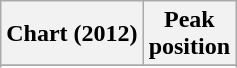<table class="wikitable sortable">
<tr>
<th>Chart (2012)</th>
<th>Peak<br>position</th>
</tr>
<tr>
</tr>
<tr>
</tr>
<tr>
</tr>
<tr>
</tr>
<tr>
</tr>
</table>
